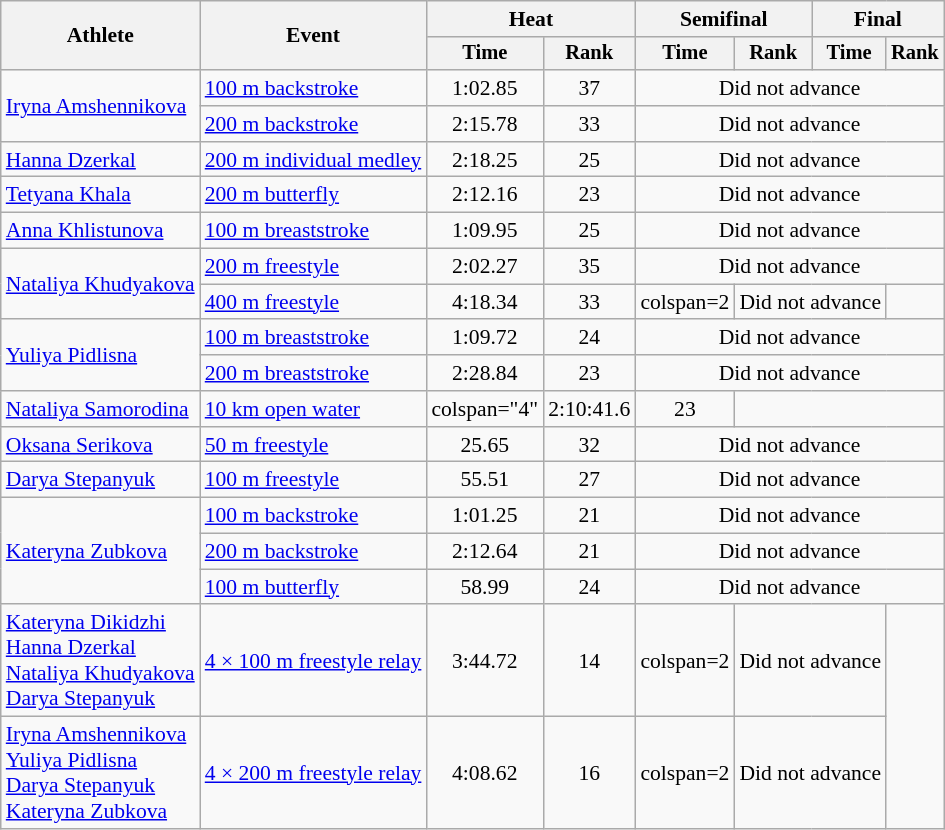<table class=wikitable style="font-size:90%">
<tr>
<th rowspan="2">Athlete</th>
<th rowspan="2">Event</th>
<th colspan="2">Heat</th>
<th colspan="2">Semifinal</th>
<th colspan="2">Final</th>
</tr>
<tr style="font-size:95%">
<th>Time</th>
<th>Rank</th>
<th>Time</th>
<th>Rank</th>
<th>Time</th>
<th>Rank</th>
</tr>
<tr align=center>
<td align=left rowspan=2><a href='#'>Iryna Amshennikova</a></td>
<td align=left><a href='#'>100 m backstroke</a></td>
<td>1:02.85</td>
<td>37</td>
<td colspan=4>Did not advance</td>
</tr>
<tr align=center>
<td align=left><a href='#'>200 m backstroke</a></td>
<td>2:15.78</td>
<td>33</td>
<td colspan=4>Did not advance</td>
</tr>
<tr align=center>
<td align=left><a href='#'>Hanna Dzerkal</a></td>
<td align=left><a href='#'>200 m individual medley</a></td>
<td>2:18.25</td>
<td>25</td>
<td colspan=4>Did not advance</td>
</tr>
<tr align=center>
<td align=left><a href='#'>Tetyana Khala</a></td>
<td align=left><a href='#'>200 m butterfly</a></td>
<td>2:12.16</td>
<td>23</td>
<td colspan=4>Did not advance</td>
</tr>
<tr align=center>
<td align=left><a href='#'>Anna Khlistunova</a></td>
<td align=left><a href='#'>100 m breaststroke</a></td>
<td>1:09.95</td>
<td>25</td>
<td colspan=4>Did not advance</td>
</tr>
<tr align=center>
<td align=left rowspan=2><a href='#'>Nataliya Khudyakova</a></td>
<td align=left><a href='#'>200 m freestyle</a></td>
<td>2:02.27</td>
<td>35</td>
<td colspan=4>Did not advance</td>
</tr>
<tr align=center>
<td align=left><a href='#'>400 m freestyle</a></td>
<td>4:18.34</td>
<td>33</td>
<td>colspan=2 </td>
<td colspan=2>Did not advance</td>
</tr>
<tr align=center>
<td align=left rowspan=2><a href='#'>Yuliya Pidlisna</a></td>
<td align=left><a href='#'>100 m breaststroke</a></td>
<td>1:09.72</td>
<td>24</td>
<td colspan=4>Did not advance</td>
</tr>
<tr align=center>
<td align=left><a href='#'>200 m breaststroke</a></td>
<td>2:28.84</td>
<td>23</td>
<td colspan=4>Did not advance</td>
</tr>
<tr align=center>
<td align=left><a href='#'>Nataliya Samorodina</a></td>
<td align=left><a href='#'>10 km open water</a></td>
<td>colspan="4" </td>
<td>2:10:41.6</td>
<td>23</td>
</tr>
<tr align=center>
<td align=left><a href='#'>Oksana Serikova</a></td>
<td align=left><a href='#'>50 m freestyle</a></td>
<td>25.65</td>
<td>32</td>
<td colspan=4>Did not advance</td>
</tr>
<tr align=center>
<td align=left><a href='#'>Darya Stepanyuk</a></td>
<td align=left><a href='#'>100 m freestyle</a></td>
<td>55.51</td>
<td>27</td>
<td colspan=4>Did not advance</td>
</tr>
<tr align=center>
<td align=left rowspan=3><a href='#'>Kateryna Zubkova</a></td>
<td align=left><a href='#'>100 m backstroke</a></td>
<td>1:01.25</td>
<td>21</td>
<td colspan=4>Did not advance</td>
</tr>
<tr align=center>
<td align=left><a href='#'>200 m backstroke</a></td>
<td>2:12.64</td>
<td>21</td>
<td colspan=4>Did not advance</td>
</tr>
<tr align=center>
<td align=left><a href='#'>100 m butterfly</a></td>
<td>58.99</td>
<td>24</td>
<td colspan=4>Did not advance</td>
</tr>
<tr align=center>
<td align=left><a href='#'>Kateryna Dikidzhi</a> <br> <a href='#'>Hanna Dzerkal</a><br> <a href='#'>Nataliya Khudyakova</a><br><a href='#'>Darya Stepanyuk</a></td>
<td align=left><a href='#'>4 × 100 m freestyle relay</a></td>
<td>3:44.72</td>
<td>14</td>
<td>colspan=2 </td>
<td colspan=2>Did not advance</td>
</tr>
<tr align=center>
<td align=left><a href='#'>Iryna Amshennikova</a>  <br> <a href='#'>Yuliya Pidlisna</a> <br> <a href='#'>Darya Stepanyuk</a>  <br> <a href='#'>Kateryna Zubkova</a></td>
<td align=left><a href='#'>4 × 200 m freestyle relay</a></td>
<td>4:08.62</td>
<td>16</td>
<td>colspan=2 </td>
<td colspan=2>Did not advance</td>
</tr>
</table>
